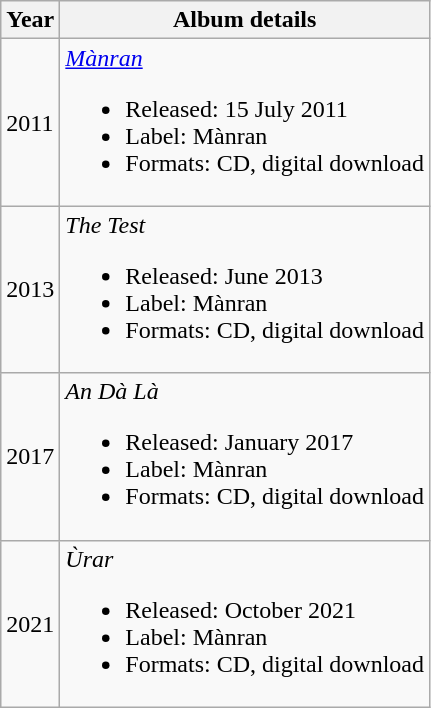<table class="wikitable">
<tr>
<th rowspan="1">Year</th>
<th rowspan="1">Album details</th>
</tr>
<tr>
<td>2011</td>
<td><em><a href='#'>Mànran</a></em><br><ul><li>Released: 15 July 2011</li><li>Label: Mànran</li><li>Formats: CD, digital download</li></ul></td>
</tr>
<tr>
<td>2013</td>
<td><em>The Test</em><br><ul><li>Released: June 2013</li><li>Label: Mànran</li><li>Formats: CD, digital download</li></ul></td>
</tr>
<tr>
<td>2017</td>
<td><em>An Dà Là</em><br><ul><li>Released: January 2017</li><li>Label: Mànran</li><li>Formats: CD, digital download</li></ul></td>
</tr>
<tr>
<td>2021</td>
<td><em>Ùrar</em><br><ul><li>Released: October 2021</li><li>Label: Mànran</li><li>Formats: CD, digital download</li></ul></td>
</tr>
</table>
